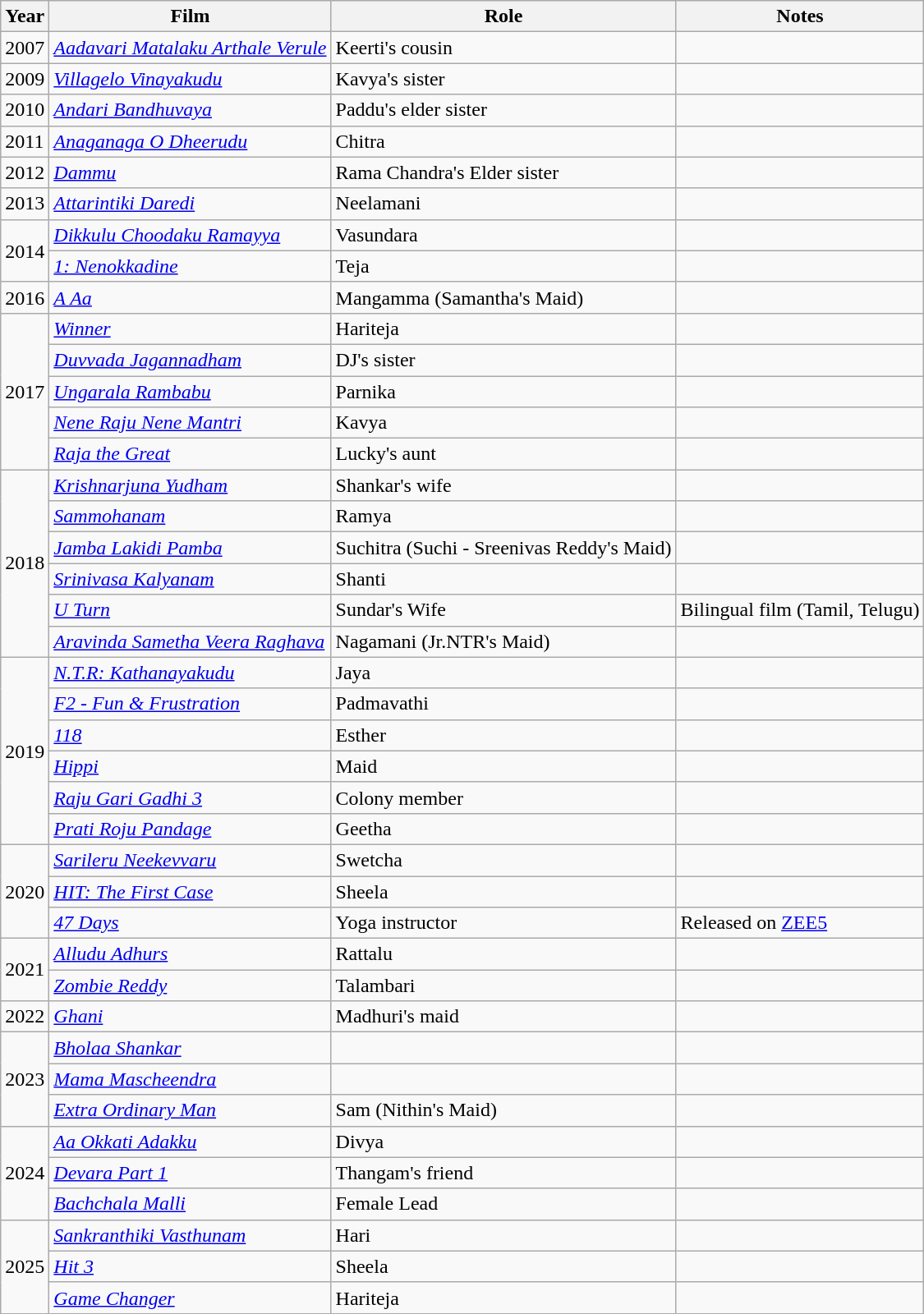<table class="wikitable sortable">
<tr>
<th>Year</th>
<th>Film</th>
<th>Role</th>
<th>Notes</th>
</tr>
<tr>
<td>2007</td>
<td><em><a href='#'>Aadavari Matalaku Arthale Verule</a></em></td>
<td>Keerti's cousin</td>
<td></td>
</tr>
<tr>
<td>2009</td>
<td><em><a href='#'>Villagelo Vinayakudu</a></em></td>
<td>Kavya's sister</td>
<td></td>
</tr>
<tr>
<td>2010</td>
<td><em><a href='#'>Andari Bandhuvaya</a></em></td>
<td>Paddu's elder sister</td>
<td></td>
</tr>
<tr>
<td>2011</td>
<td><em><a href='#'>Anaganaga O Dheerudu</a></em></td>
<td>Chitra</td>
<td></td>
</tr>
<tr>
<td>2012</td>
<td><em><a href='#'>Dammu</a></em></td>
<td>Rama Chandra's Elder sister</td>
<td></td>
</tr>
<tr>
<td>2013</td>
<td><em><a href='#'>Attarintiki Daredi</a></em></td>
<td>Neelamani</td>
<td></td>
</tr>
<tr>
<td rowspan="2">2014</td>
<td><em><a href='#'>Dikkulu Choodaku Ramayya</a></em></td>
<td>Vasundara</td>
<td></td>
</tr>
<tr>
<td><em><a href='#'>1: Nenokkadine</a></em></td>
<td>Teja</td>
<td></td>
</tr>
<tr>
<td>2016</td>
<td><em><a href='#'>A Aa</a></em></td>
<td>Mangamma (Samantha's Maid)</td>
<td></td>
</tr>
<tr>
<td rowspan="5">2017</td>
<td><em><a href='#'>Winner</a></em></td>
<td>Hariteja</td>
<td></td>
</tr>
<tr>
<td><em><a href='#'>Duvvada Jagannadham</a></em></td>
<td>DJ's sister</td>
<td></td>
</tr>
<tr>
<td><em><a href='#'>Ungarala Rambabu</a></em></td>
<td>Parnika</td>
<td></td>
</tr>
<tr>
<td><em><a href='#'>Nene Raju Nene Mantri</a></em></td>
<td>Kavya</td>
<td></td>
</tr>
<tr>
<td><em><a href='#'>Raja the Great</a></em></td>
<td>Lucky's aunt</td>
<td></td>
</tr>
<tr>
<td rowspan="6">2018</td>
<td><em><a href='#'>Krishnarjuna Yudham</a></em></td>
<td>Shankar's wife</td>
<td></td>
</tr>
<tr>
<td><em><a href='#'>Sammohanam</a></em></td>
<td>Ramya</td>
<td></td>
</tr>
<tr>
<td><em><a href='#'>Jamba Lakidi Pamba</a></em></td>
<td>Suchitra (Suchi - Sreenivas Reddy's Maid)</td>
<td></td>
</tr>
<tr>
<td><em><a href='#'>Srinivasa Kalyanam</a></em></td>
<td>Shanti</td>
<td></td>
</tr>
<tr>
<td><em><a href='#'>U Turn</a></em></td>
<td>Sundar's Wife</td>
<td>Bilingual film (Tamil, Telugu)</td>
</tr>
<tr>
<td><em><a href='#'>Aravinda Sametha Veera Raghava</a></em></td>
<td>Nagamani (Jr.NTR's Maid)</td>
<td></td>
</tr>
<tr>
<td rowspan="6">2019</td>
<td><em><a href='#'>N.T.R: Kathanayakudu</a></em></td>
<td>Jaya</td>
<td></td>
</tr>
<tr>
<td><em><a href='#'>F2 - Fun & Frustration</a></em></td>
<td>Padmavathi</td>
<td></td>
</tr>
<tr>
<td><em><a href='#'>118</a></em></td>
<td>Esther</td>
<td></td>
</tr>
<tr>
<td><em><a href='#'>Hippi</a></em></td>
<td>Maid</td>
<td></td>
</tr>
<tr>
<td><em><a href='#'>Raju Gari Gadhi 3</a></em></td>
<td>Colony member</td>
<td></td>
</tr>
<tr>
<td><em><a href='#'>Prati Roju Pandage</a></em></td>
<td>Geetha</td>
<td></td>
</tr>
<tr>
<td rowspan="3">2020</td>
<td><em><a href='#'>Sarileru Neekevvaru</a></em></td>
<td>Swetcha</td>
<td></td>
</tr>
<tr>
<td><em><a href='#'>HIT: The First Case</a></em></td>
<td>Sheela</td>
<td></td>
</tr>
<tr>
<td><em><a href='#'>47 Days</a></em></td>
<td>Yoga instructor</td>
<td>Released on <a href='#'>ZEE5</a></td>
</tr>
<tr>
<td rowspan="2">2021</td>
<td><em><a href='#'>Alludu Adhurs</a></em></td>
<td>Rattalu</td>
<td></td>
</tr>
<tr>
<td><em><a href='#'>Zombie Reddy</a></em></td>
<td>Talambari</td>
<td></td>
</tr>
<tr>
<td>2022</td>
<td><em><a href='#'>Ghani</a></em></td>
<td>Madhuri's maid</td>
<td></td>
</tr>
<tr>
<td rowspan="3">2023</td>
<td><em><a href='#'>Bholaa Shankar</a></em></td>
<td></td>
<td></td>
</tr>
<tr>
<td><em><a href='#'>Mama Mascheendra</a></em></td>
<td></td>
<td></td>
</tr>
<tr>
<td><em><a href='#'>Extra Ordinary Man</a></em></td>
<td>Sam (Nithin's Maid)</td>
<td></td>
</tr>
<tr>
<td rowspan="3">2024</td>
<td><em><a href='#'>Aa Okkati Adakku</a></em></td>
<td>Divya</td>
<td></td>
</tr>
<tr>
<td><em><a href='#'>Devara Part 1</a></em></td>
<td>Thangam's friend</td>
<td></td>
</tr>
<tr>
<td><em><a href='#'>Bachchala Malli</a></em></td>
<td>Female Lead</td>
<td></td>
</tr>
<tr>
<td rowspan="3">2025</td>
<td><em><a href='#'>Sankranthiki Vasthunam</a></em></td>
<td>Hari</td>
<td></td>
</tr>
<tr>
<td><em><a href='#'>Hit 3</a></em></td>
<td>Sheela</td>
<td></td>
</tr>
<tr>
<td><em><a href='#'>Game Changer</a></em></td>
<td>Hariteja</td>
<td></td>
</tr>
</table>
